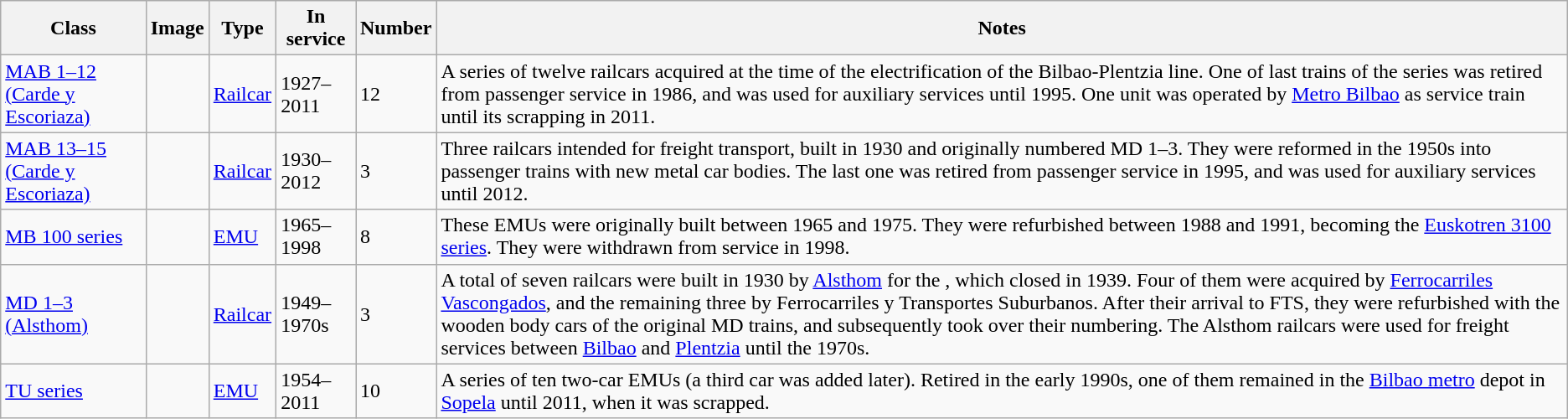<table class="wikitable" style="font-size: 100%;">
<tr>
<th>Class</th>
<th>Image</th>
<th>Type</th>
<th>In service</th>
<th>Number</th>
<th>Notes</th>
</tr>
<tr>
<td><a href='#'>MAB 1–12 (Carde y Escoriaza)</a></td>
<td></td>
<td><a href='#'>Railcar</a></td>
<td>1927–2011</td>
<td>12</td>
<td>A series of twelve railcars acquired at the time of the electrification of the Bilbao-Plentzia line. One of last trains of the series was retired from passenger service in 1986, and was used for auxiliary services until 1995. One unit was operated by <a href='#'>Metro Bilbao</a> as service train until its scrapping in 2011.</td>
</tr>
<tr>
<td><a href='#'>MAB 13–15 (Carde y Escoriaza)</a></td>
<td></td>
<td><a href='#'>Railcar</a></td>
<td>1930–2012</td>
<td>3</td>
<td>Three railcars intended for freight transport, built in 1930 and originally numbered MD 1–3. They were reformed in the 1950s into passenger trains with new metal car bodies. The last one was retired from passenger service in 1995, and was used for auxiliary services until 2012.</td>
</tr>
<tr>
<td><a href='#'>MB 100 series</a></td>
<td></td>
<td><a href='#'>EMU</a></td>
<td>1965–1998</td>
<td>8</td>
<td>These EMUs were originally built between 1965 and 1975. They were refurbished between 1988 and 1991, becoming the <a href='#'>Euskotren 3100 series</a>. They were withdrawn from service in 1998.</td>
</tr>
<tr>
<td><a href='#'>MD 1–3 (Alsthom)</a></td>
<td></td>
<td><a href='#'>Railcar</a></td>
<td>1949–1970s</td>
<td>3</td>
<td>A total of seven railcars were built in 1930 by <a href='#'>Alsthom</a> for the , which closed in 1939. Four of them were acquired by  <a href='#'>Ferrocarriles Vascongados</a>, and the remaining three by Ferrocarriles y Transportes Suburbanos. After their arrival to FTS, they were refurbished with the wooden body cars of the original MD trains, and subsequently took over their numbering. The Alsthom railcars were used for freight services between <a href='#'>Bilbao</a> and <a href='#'>Plentzia</a> until the 1970s.</td>
</tr>
<tr>
<td><a href='#'>TU series</a></td>
<td></td>
<td><a href='#'>EMU</a></td>
<td>1954–2011</td>
<td>10</td>
<td>A series of ten two-car EMUs (a third car was added later). Retired in the early 1990s, one of them remained in the <a href='#'>Bilbao metro</a> depot in <a href='#'>Sopela</a> until 2011, when it was scrapped.</td>
</tr>
</table>
